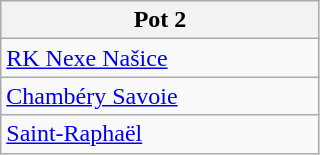<table class="wikitable">
<tr>
<th width=205>Pot 2</th>
</tr>
<tr>
<td> <a href='#'>RK Nexe Našice</a></td>
</tr>
<tr>
<td> <a href='#'>Chambéry Savoie</a></td>
</tr>
<tr>
<td> <a href='#'>Saint-Raphaël</a></td>
</tr>
</table>
